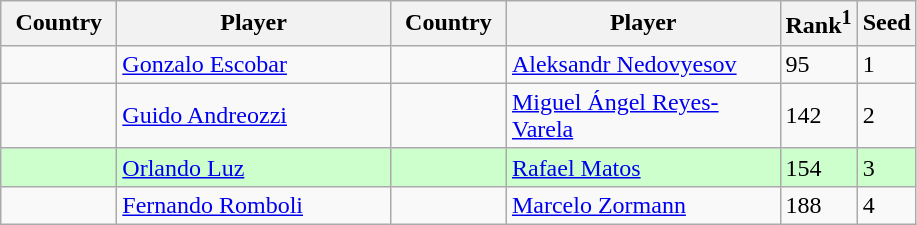<table class="sortable wikitable">
<tr>
<th width="70">Country</th>
<th width="175">Player</th>
<th width="70">Country</th>
<th width="175">Player</th>
<th>Rank<sup>1</sup></th>
<th>Seed</th>
</tr>
<tr>
<td></td>
<td><a href='#'>Gonzalo Escobar</a></td>
<td></td>
<td><a href='#'>Aleksandr Nedovyesov</a></td>
<td>95</td>
<td>1</td>
</tr>
<tr>
<td></td>
<td><a href='#'>Guido Andreozzi</a></td>
<td></td>
<td><a href='#'>Miguel Ángel Reyes-Varela</a></td>
<td>142</td>
<td>2</td>
</tr>
<tr bgcolor=#cfc>
<td></td>
<td><a href='#'>Orlando Luz</a></td>
<td></td>
<td><a href='#'>Rafael Matos</a></td>
<td>154</td>
<td>3</td>
</tr>
<tr>
<td></td>
<td><a href='#'>Fernando Romboli</a></td>
<td></td>
<td><a href='#'>Marcelo Zormann</a></td>
<td>188</td>
<td>4</td>
</tr>
</table>
